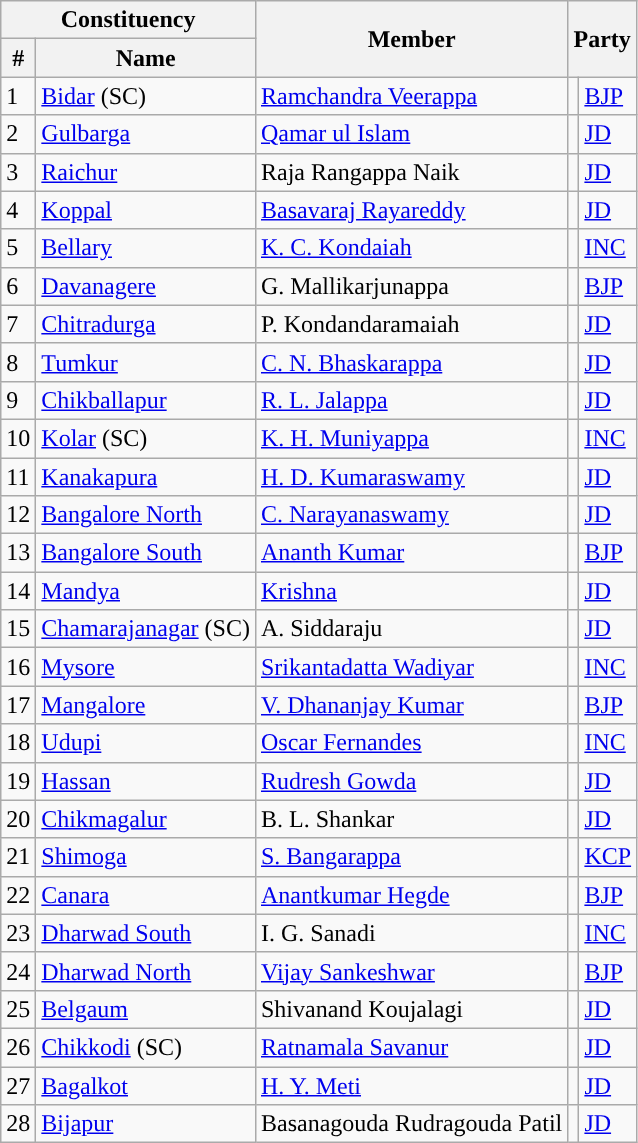<table class="wikitable sortable">
<tr>
<th colspan="2">Constituency</th>
<th rowspan="2">Member</th>
<th colspan="2" rowspan="2">Party</th>
</tr>
<tr>
<th>#</th>
<th>Name</th>
</tr>
<tr>
<td>1</td>
<td><a href='#'>Bidar</a> (SC)</td>
<td><a href='#'>Ramchandra Veerappa</a></td>
<td style="background-color: "></td>
<td><a href='#'>BJP</a></td>
</tr>
<tr>
<td>2</td>
<td><a href='#'>Gulbarga</a></td>
<td><a href='#'>Qamar ul Islam</a></td>
<td style="background-color: "></td>
<td><a href='#'>JD</a></td>
</tr>
<tr>
<td>3</td>
<td><a href='#'>Raichur</a></td>
<td>Raja Rangappa Naik</td>
<td style="background-color: "></td>
<td><a href='#'>JD</a></td>
</tr>
<tr>
<td>4</td>
<td><a href='#'>Koppal</a></td>
<td><a href='#'>Basavaraj Rayareddy</a></td>
<td style="background-color: "></td>
<td><a href='#'>JD</a></td>
</tr>
<tr>
<td>5</td>
<td><a href='#'>Bellary</a></td>
<td><a href='#'>K. C. Kondaiah</a></td>
<td style="background-color: "></td>
<td><a href='#'>INC</a></td>
</tr>
<tr>
<td>6</td>
<td><a href='#'>Davanagere</a></td>
<td>G. Mallikarjunappa</td>
<td style="background-color: "></td>
<td><a href='#'>BJP</a></td>
</tr>
<tr>
<td>7</td>
<td><a href='#'>Chitradurga</a></td>
<td>P. Kondandaramaiah</td>
<td style="background-color: "></td>
<td><a href='#'>JD</a></td>
</tr>
<tr>
<td>8</td>
<td><a href='#'>Tumkur</a></td>
<td><a href='#'>C. N. Bhaskarappa</a></td>
<td style="background-color: "></td>
<td><a href='#'>JD</a></td>
</tr>
<tr>
<td>9</td>
<td><a href='#'>Chikballapur</a></td>
<td><a href='#'>R. L. Jalappa</a></td>
<td style="background-color: "></td>
<td><a href='#'>JD</a></td>
</tr>
<tr>
<td>10</td>
<td><a href='#'>Kolar</a> (SC)</td>
<td><a href='#'>K. H. Muniyappa</a></td>
<td style="background-color: "></td>
<td><a href='#'>INC</a></td>
</tr>
<tr>
<td>11</td>
<td><a href='#'>Kanakapura</a></td>
<td><a href='#'>H. D. Kumaraswamy</a></td>
<td style="background-color: "></td>
<td><a href='#'>JD</a></td>
</tr>
<tr>
<td>12</td>
<td><a href='#'>Bangalore North</a></td>
<td><a href='#'>C. Narayanaswamy</a></td>
<td style="background-color: "></td>
<td><a href='#'>JD</a></td>
</tr>
<tr>
<td>13</td>
<td><a href='#'>Bangalore South</a></td>
<td><a href='#'>Ananth Kumar</a></td>
<td style="background-color: "></td>
<td><a href='#'>BJP</a></td>
</tr>
<tr>
<td>14</td>
<td><a href='#'>Mandya</a></td>
<td><a href='#'>Krishna</a></td>
<td style="background-color: "></td>
<td><a href='#'>JD</a></td>
</tr>
<tr>
<td>15</td>
<td><a href='#'>Chamarajanagar</a> (SC)</td>
<td>A. Siddaraju</td>
<td style="background-color: "></td>
<td><a href='#'>JD</a></td>
</tr>
<tr>
<td>16</td>
<td><a href='#'>Mysore</a></td>
<td><a href='#'>Srikantadatta Wadiyar</a></td>
<td style="background-color: "></td>
<td><a href='#'>INC</a></td>
</tr>
<tr>
<td>17</td>
<td><a href='#'>Mangalore</a></td>
<td><a href='#'>V. Dhananjay Kumar</a></td>
<td style="background-color: "></td>
<td><a href='#'>BJP</a></td>
</tr>
<tr>
<td>18</td>
<td><a href='#'>Udupi</a></td>
<td><a href='#'>Oscar Fernandes</a></td>
<td style="background-color: "></td>
<td><a href='#'>INC</a></td>
</tr>
<tr>
<td>19</td>
<td><a href='#'>Hassan</a></td>
<td><a href='#'>Rudresh Gowda</a></td>
<td style="background-color: "></td>
<td><a href='#'>JD</a></td>
</tr>
<tr>
<td>20</td>
<td><a href='#'>Chikmagalur</a></td>
<td>B. L. Shankar</td>
<td style="background-color: "></td>
<td><a href='#'>JD</a></td>
</tr>
<tr>
<td>21</td>
<td><a href='#'>Shimoga</a></td>
<td><a href='#'>S. Bangarappa</a></td>
<td style="background-color: "></td>
<td><a href='#'>KCP</a></td>
</tr>
<tr>
<td>22</td>
<td><a href='#'>Canara</a></td>
<td><a href='#'>Anantkumar Hegde</a></td>
<td style="background-color: "></td>
<td><a href='#'>BJP</a></td>
</tr>
<tr>
<td>23</td>
<td><a href='#'>Dharwad South</a></td>
<td>I. G. Sanadi</td>
<td style="background-color: "></td>
<td><a href='#'>INC</a></td>
</tr>
<tr>
<td>24</td>
<td><a href='#'>Dharwad North</a></td>
<td><a href='#'>Vijay Sankeshwar</a></td>
<td style="background-color: "></td>
<td><a href='#'>BJP</a></td>
</tr>
<tr>
<td>25</td>
<td><a href='#'>Belgaum</a></td>
<td>Shivanand Koujalagi</td>
<td style="background-color: "></td>
<td><a href='#'>JD</a></td>
</tr>
<tr>
<td>26</td>
<td><a href='#'>Chikkodi</a> (SC)</td>
<td><a href='#'>Ratnamala Savanur</a></td>
<td style="background-color: "></td>
<td><a href='#'>JD</a></td>
</tr>
<tr>
<td>27</td>
<td><a href='#'>Bagalkot</a></td>
<td><a href='#'>H. Y. Meti</a></td>
<td style="background-color: "></td>
<td><a href='#'>JD</a></td>
</tr>
<tr>
<td>28</td>
<td><a href='#'>Bijapur</a></td>
<td>Basanagouda Rudragouda Patil</td>
<td style="background-color: "></td>
<td><a href='#'>JD</a></td>
</tr>
</table>
